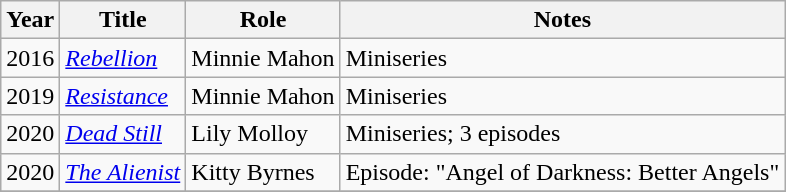<table class="wikitable unsortable">
<tr>
<th>Year</th>
<th>Title</th>
<th>Role</th>
<th>Notes</th>
</tr>
<tr>
<td>2016</td>
<td><em><a href='#'>Rebellion</a></em></td>
<td>Minnie Mahon</td>
<td>Miniseries</td>
</tr>
<tr>
<td>2019</td>
<td><em><a href='#'>Resistance</a></em></td>
<td>Minnie Mahon</td>
<td>Miniseries</td>
</tr>
<tr>
<td>2020</td>
<td><em><a href='#'>Dead Still</a></em></td>
<td>Lily Molloy</td>
<td>Miniseries; 3 episodes</td>
</tr>
<tr>
<td>2020</td>
<td><em><a href='#'>The Alienist</a></em></td>
<td>Kitty Byrnes</td>
<td>Episode: "Angel of Darkness: Better Angels"</td>
</tr>
<tr>
</tr>
</table>
